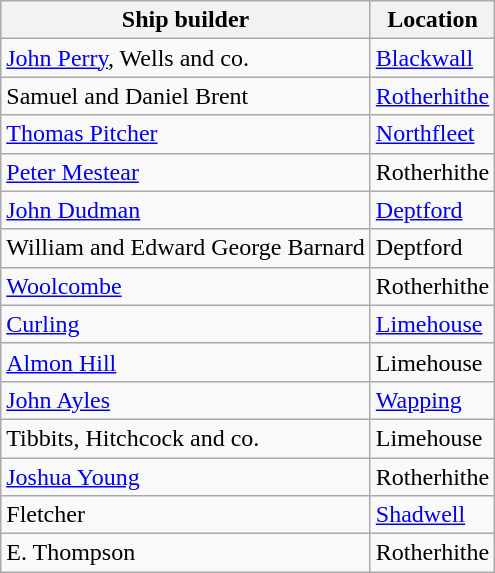<table class="wikitable">
<tr>
<th>Ship builder</th>
<th>Location</th>
</tr>
<tr>
<td><a href='#'>John Perry</a>, Wells and co.</td>
<td><a href='#'>Blackwall</a></td>
</tr>
<tr>
<td>Samuel and Daniel Brent</td>
<td><a href='#'>Rotherhithe</a></td>
</tr>
<tr>
<td><a href='#'>Thomas Pitcher</a></td>
<td><a href='#'>Northfleet</a></td>
</tr>
<tr>
<td><a href='#'>Peter Mestear</a></td>
<td>Rotherhithe</td>
</tr>
<tr>
<td><a href='#'>John Dudman</a></td>
<td><a href='#'>Deptford</a></td>
</tr>
<tr>
<td>William and Edward George Barnard</td>
<td>Deptford</td>
</tr>
<tr>
<td><a href='#'>Woolcombe</a></td>
<td>Rotherhithe</td>
</tr>
<tr>
<td><a href='#'>Curling</a></td>
<td><a href='#'>Limehouse</a></td>
</tr>
<tr>
<td><a href='#'>Almon Hill</a></td>
<td>Limehouse</td>
</tr>
<tr>
<td><a href='#'>John Ayles</a></td>
<td><a href='#'>Wapping</a></td>
</tr>
<tr>
<td>Tibbits, Hitchcock and co.</td>
<td>Limehouse</td>
</tr>
<tr>
<td><a href='#'>Joshua Young</a></td>
<td>Rotherhithe</td>
</tr>
<tr>
<td>Fletcher</td>
<td><a href='#'>Shadwell</a></td>
</tr>
<tr>
<td>E. Thompson</td>
<td>Rotherhithe</td>
</tr>
</table>
